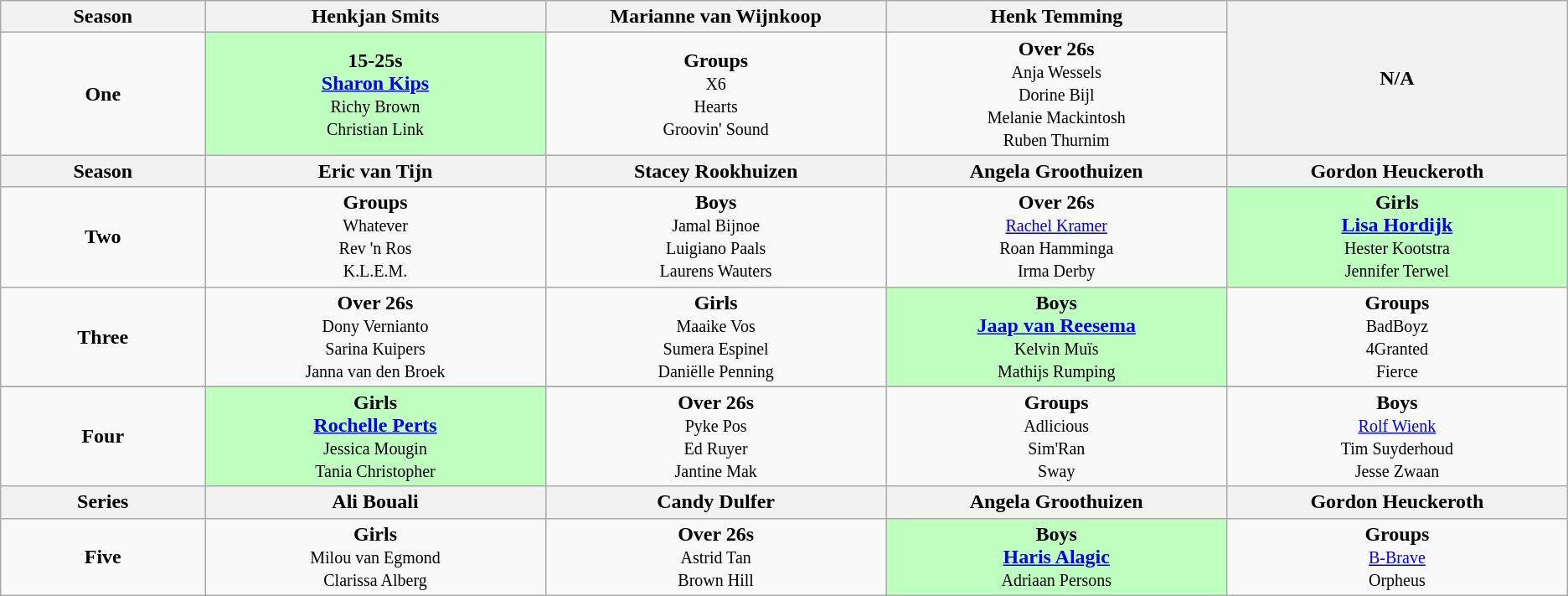<table class="wikitable">
<tr>
<th width=6%>Season</th>
<th width=10%>Henkjan Smits</th>
<th width=10%>Marianne van Wijnkoop</th>
<th width=10%>Henk Temming</th>
<th style="width:10%;" scope="col" rowspan="2"><strong>N/A</strong></th>
</tr>
<tr align="center">
<td><strong>One</strong></td>
<td style="background:#BFFFC0; text-align:center"><strong>15-25s</strong><br><strong><a href='#'>Sharon Kips</a></strong><br><small>Richy Brown<br>Christian Link</small></td>
<td style="text-align:center"><strong>Groups</strong><br><small>X6<br>Hearts<br>Groovin' Sound</small></td>
<td style="text-align:center"><strong>Over 26s</strong><br><small>Anja Wessels<br>Dorine Bijl<br>Melanie Mackintosh<br>Ruben Thurnim</small></td>
</tr>
<tr align="center">
<th width=6%>Season</th>
<th width=10%>Eric van Tijn</th>
<th width=10%>Stacey Rookhuizen</th>
<th width=10%>Angela Groothuizen</th>
<th width=10%>Gordon Heuckeroth</th>
</tr>
<tr align="center">
<td><strong>Two</strong></td>
<td style="text-align:center"><strong>Groups</strong><br><small>Whatever<br>Rev 'n Ros<br>K.L.E.M.</small></td>
<td style="text-align:center"><strong>Boys</strong><br><small>Jamal Bijnoe<br>Luigiano Paals<br>Laurens Wauters</small></td>
<td style="text-align:center"><strong>Over 26s</strong><br><small><a href='#'>Rachel Kramer</a><br>Roan Hamminga<br>Irma Derby</small></td>
<td style="background:#BFFFC0; text-align:center"><strong>Girls</strong><br><strong><a href='#'>Lisa Hordijk</a></strong><br><small>Hester Kootstra<br>Jennifer Terwel</small></td>
</tr>
<tr align="center">
<td><strong>Three</strong></td>
<td style="text-align:center"><strong>Over 26s</strong><br><small>Dony Vernianto<br>Sarina Kuipers<br>Janna van den Broek</small></td>
<td style="text-align:center"><strong>Girls</strong><br><small>Maaike Vos<br>Sumera Espinel<br>Daniëlle Penning</small></td>
<td style="background:#BFFFC0; text-align:center"><strong>Boys</strong><br><strong><a href='#'>Jaap van Reesema</a></strong><br><small>Kelvin Muïs<br>Mathijs Rumping</small></td>
<td style="text-align:center"><strong>Groups</strong><br><small>BadBoyz<br>4Granted<br>Fierce</small></td>
</tr>
<tr align="center">
</tr>
<tr align="center">
<td><strong>Four</strong></td>
<td style="background:#BFFFC0; text-align:center"><strong>Girls</strong><br><strong><a href='#'>Rochelle Perts</a></strong><br><small>Jessica Mougin<br>Tania Christopher</small></td>
<td style="text-align:center"><strong>Over 26s</strong><br><small>Pyke Pos<br>Ed Ruyer<br>Jantine Mak</small></td>
<td style="text-align:center"><strong>Groups</strong><br><small>Adlicious<br>Sim'Ran<br>Sway</small></td>
<td style="text-align:center"><strong>Boys</strong><br><small><a href='#'>Rolf Wienk</a><br>Tim Suyderhoud<br>Jesse Zwaan</small></td>
</tr>
<tr align="center">
<th width=6%>Series</th>
<th width=10%>Ali Bouali</th>
<th width=10%>Candy Dulfer</th>
<th width=10%>Angela Groothuizen</th>
<th width=10%>Gordon Heuckeroth</th>
</tr>
<tr align="center">
<td><strong>Five</strong></td>
<td style="text-align:center"><strong>Girls</strong><br><small>Milou van Egmond<br>Clarissa Alberg</small></td>
<td style="text-align:center"><strong>Over 26s</strong><br><small>Astrid Tan<br>Brown Hill</small></td>
<td style="background:#BFFFC0; text-align:center"><strong>Boys</strong><br><strong><a href='#'>Haris Alagic</a></strong><br><small>Adriaan Persons</small></td>
<td style="text-align:center"><strong>Groups</strong><br><small><a href='#'>B-Brave</a><br>Orpheus</small></td>
</tr>
</table>
